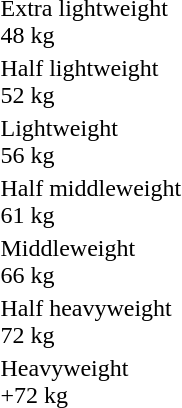<table>
<tr>
<td rowspan=2>Extra lightweight <br> 48 kg <br> </td>
<td rowspan=2></td>
<td rowspan=2></td>
<td></td>
</tr>
<tr>
<td></td>
</tr>
<tr>
<td rowspan=2>Half lightweight <br> 52 kg <br> </td>
<td rowspan=2></td>
<td rowspan=2></td>
<td></td>
</tr>
<tr>
<td></td>
</tr>
<tr>
<td rowspan=2>Lightweight <br> 56 kg <br> </td>
<td rowspan=2></td>
<td rowspan=2></td>
<td></td>
</tr>
<tr>
<td></td>
</tr>
<tr>
<td rowspan=2>Half middleweight <br> 61 kg <br> </td>
<td rowspan=2></td>
<td rowspan=2></td>
<td></td>
</tr>
<tr>
<td></td>
</tr>
<tr>
<td rowspan=2>Middleweight <br> 66 kg <br> </td>
<td rowspan=2></td>
<td rowspan=2></td>
<td></td>
</tr>
<tr>
<td></td>
</tr>
<tr>
<td rowspan=2>Half heavyweight <br> 72 kg <br> </td>
<td rowspan=2></td>
<td rowspan=2></td>
<td></td>
</tr>
<tr>
<td></td>
</tr>
<tr>
<td rowspan=2>Heavyweight <br> +72 kg <br> </td>
<td rowspan=2></td>
<td rowspan=2></td>
<td></td>
</tr>
<tr>
<td></td>
</tr>
</table>
